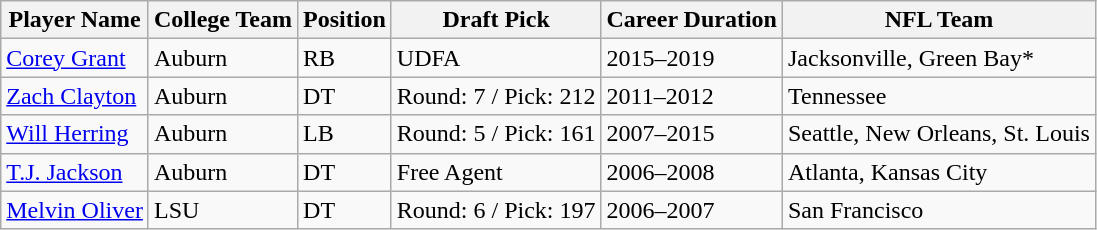<table class="wikitable">
<tr>
<th>Player Name</th>
<th>College Team</th>
<th>Position</th>
<th>Draft Pick</th>
<th>Career Duration</th>
<th>NFL Team</th>
</tr>
<tr>
<td><a href='#'>Corey Grant</a></td>
<td>Auburn</td>
<td>RB</td>
<td>UDFA</td>
<td>2015–2019</td>
<td>Jacksonville, Green Bay*</td>
</tr>
<tr>
<td><a href='#'>Zach Clayton</a></td>
<td>Auburn</td>
<td>DT</td>
<td>Round: 7 / Pick: 212</td>
<td>2011–2012</td>
<td>Tennessee</td>
</tr>
<tr>
<td><a href='#'>Will Herring</a></td>
<td>Auburn</td>
<td>LB</td>
<td>Round: 5 / Pick: 161</td>
<td>2007–2015</td>
<td>Seattle, New Orleans, St. Louis</td>
</tr>
<tr>
<td><a href='#'>T.J. Jackson</a></td>
<td>Auburn</td>
<td>DT</td>
<td>Free Agent</td>
<td>2006–2008</td>
<td>Atlanta, Kansas City</td>
</tr>
<tr>
<td><a href='#'>Melvin Oliver</a></td>
<td>LSU</td>
<td>DT</td>
<td>Round: 6 / Pick: 197</td>
<td>2006–2007</td>
<td>San Francisco</td>
</tr>
</table>
